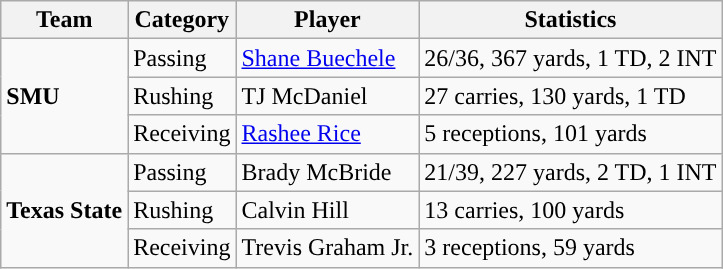<table class="wikitable" style="float: left;">
<tr>
<th>Team</th>
<th>Category</th>
<th>Player</th>
<th>Statistics</th>
</tr>
<tr>
<td rowspan=3><strong>SMU</strong></td>
<td>Passing</td>
<td><a href='#'>Shane Buechele</a></td>
<td>26/36, 367 yards, 1 TD, 2 INT</td>
</tr>
<tr>
<td>Rushing</td>
<td>TJ McDaniel</td>
<td>27 carries, 130 yards, 1 TD</td>
</tr>
<tr>
<td>Receiving</td>
<td><a href='#'>Rashee Rice</a></td>
<td>5 receptions, 101 yards</td>
</tr>
<tr>
<td rowspan=3><strong>Texas State</strong></td>
<td>Passing</td>
<td>Brady McBride</td>
<td>21/39, 227 yards, 2 TD, 1 INT</td>
</tr>
<tr>
<td>Rushing</td>
<td>Calvin Hill</td>
<td>13 carries, 100 yards</td>
</tr>
<tr>
<td>Receiving</td>
<td>Trevis Graham Jr.</td>
<td>3 receptions, 59 yards</td>
</tr>
</table>
